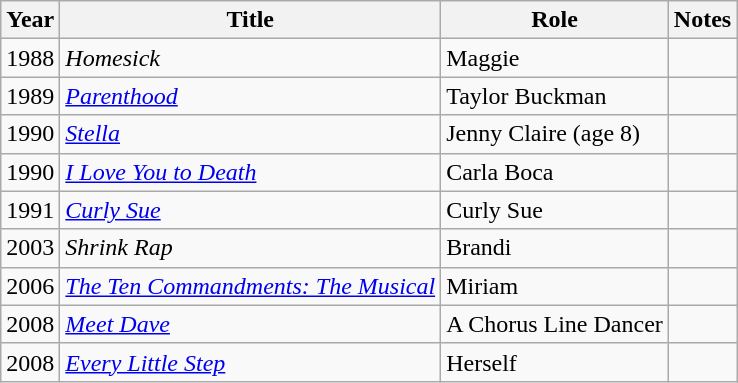<table class="wikitable sortable">
<tr>
<th>Year</th>
<th>Title</th>
<th>Role</th>
<th class="unsortable">Notes</th>
</tr>
<tr>
<td>1988</td>
<td><em>Homesick</em></td>
<td>Maggie</td>
<td></td>
</tr>
<tr>
<td>1989</td>
<td><em><a href='#'>Parenthood</a></em></td>
<td>Taylor Buckman</td>
<td></td>
</tr>
<tr>
<td>1990</td>
<td><em><a href='#'>Stella</a></em></td>
<td>Jenny Claire (age 8)</td>
<td></td>
</tr>
<tr>
<td>1990</td>
<td><em><a href='#'>I Love You to Death</a></em></td>
<td>Carla Boca</td>
<td></td>
</tr>
<tr>
<td>1991</td>
<td><em><a href='#'>Curly Sue</a></em></td>
<td>Curly Sue</td>
<td></td>
</tr>
<tr>
<td>2003</td>
<td><em>Shrink Rap</em></td>
<td>Brandi</td>
<td></td>
</tr>
<tr>
<td>2006</td>
<td><em><a href='#'>The Ten Commandments: The Musical</a></em></td>
<td>Miriam</td>
<td></td>
</tr>
<tr>
<td>2008</td>
<td><em><a href='#'>Meet Dave</a></em></td>
<td>A Chorus Line Dancer</td>
<td></td>
</tr>
<tr>
<td>2008</td>
<td><em><a href='#'>Every Little Step</a></em></td>
<td>Herself</td>
<td></td>
</tr>
</table>
